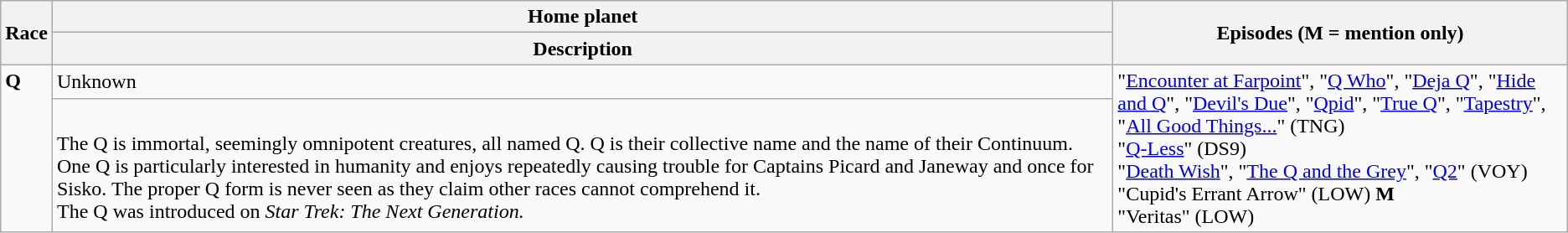<table class="wikitable">
<tr>
<th rowspan="2">Race</th>
<th>Home planet</th>
<th rowspan="2">Episodes (M = mention only)</th>
</tr>
<tr>
<th>Description</th>
</tr>
<tr>
<td rowspan="2" style="vertical-align: top;"><strong>Q</strong> </td>
<td>Unknown</td>
<td rowspan="2">"<a href='#'>Encounter at Farpoint</a>", "<a href='#'>Q Who</a>", "<a href='#'>Deja Q</a>", "<a href='#'>Hide and Q</a>", "<a href='#'>Devil's Due</a>", "<a href='#'>Qpid</a>", "<a href='#'>True Q</a>", "<a href='#'>Tapestry</a>", "<a href='#'>All Good Things...</a>" (TNG)<br>"<a href='#'>Q-Less</a>" (DS9)<br>"<a href='#'>Death Wish</a>", "<a href='#'>The Q and the Grey</a>", "<a href='#'>Q2</a>" (VOY)<br>"Cupid's Errant Arrow" (LOW) <strong>M</strong><br>"Veritas" (LOW)</td>
</tr>
<tr>
<td><br>The Q is immortal, seemingly omnipotent creatures, all named Q. Q is their collective name and the name of their Continuum. One Q is particularly interested in humanity and enjoys repeatedly causing trouble for Captains Picard and Janeway and once for Sisko. The proper Q form is never seen as they claim other races cannot comprehend it.<br>The Q was introduced on <em>Star Trek: The Next Generation.</em></td>
</tr>
</table>
